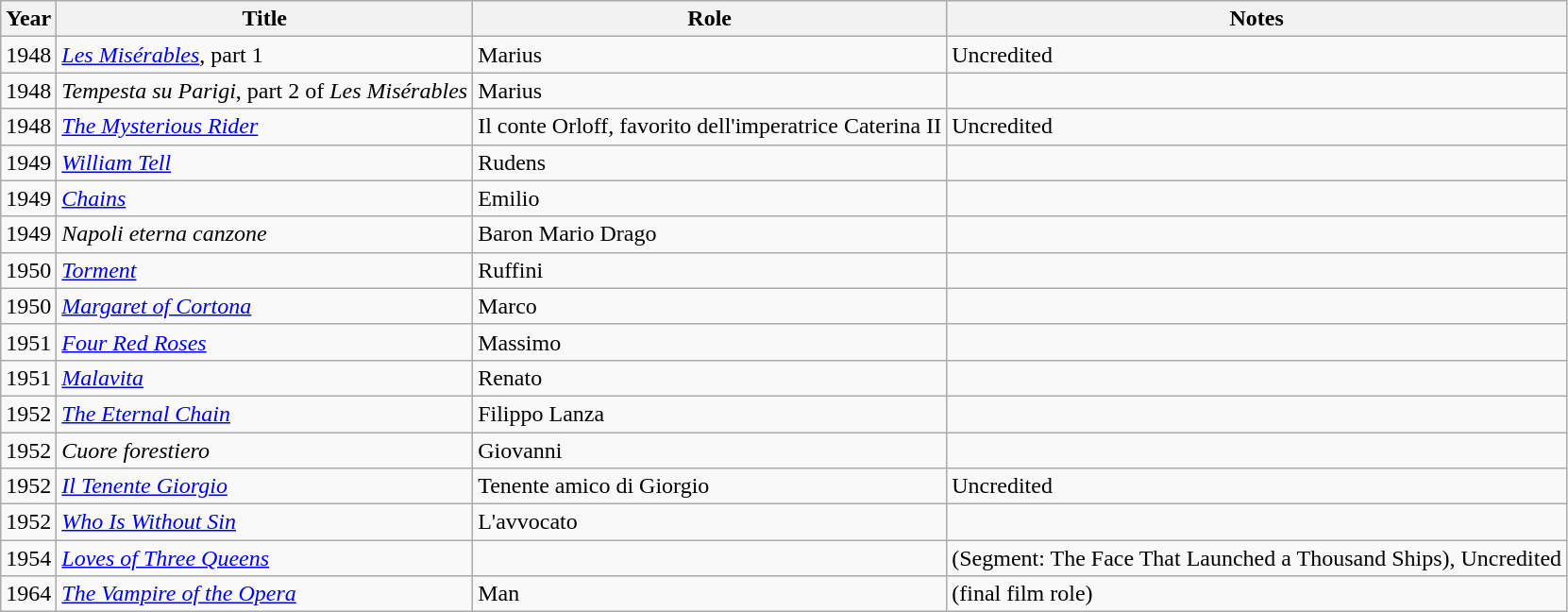<table class="wikitable">
<tr>
<th>Year</th>
<th>Title</th>
<th>Role</th>
<th>Notes</th>
</tr>
<tr>
<td>1948</td>
<td><em><a href='#'>Les Misérables</a></em>, part 1</td>
<td>Marius</td>
<td>Uncredited</td>
</tr>
<tr>
<td>1948</td>
<td><em>Tempesta su Parigi</em>, part 2 of <em>Les Misérables</em></td>
<td>Marius</td>
<td></td>
</tr>
<tr>
<td>1948</td>
<td><em><a href='#'>The Mysterious Rider</a></em></td>
<td>Il conte Orloff, favorito dell'imperatrice Caterina II</td>
<td>Uncredited</td>
</tr>
<tr>
<td>1949</td>
<td><em><a href='#'>William Tell</a></em></td>
<td>Rudens</td>
<td></td>
</tr>
<tr>
<td>1949</td>
<td><em><a href='#'>Chains</a></em></td>
<td>Emilio</td>
<td></td>
</tr>
<tr>
<td>1949</td>
<td><em>Napoli eterna canzone</em></td>
<td>Baron Mario Drago</td>
<td></td>
</tr>
<tr>
<td>1950</td>
<td><em><a href='#'>Torment</a></em></td>
<td>Ruffini</td>
<td></td>
</tr>
<tr>
<td>1950</td>
<td><em><a href='#'>Margaret of Cortona</a></em></td>
<td>Marco</td>
<td></td>
</tr>
<tr>
<td>1951</td>
<td><em><a href='#'>Four Red Roses</a></em></td>
<td>Massimo</td>
<td></td>
</tr>
<tr>
<td>1951</td>
<td><em><a href='#'>Malavita</a></em></td>
<td>Renato</td>
<td></td>
</tr>
<tr>
<td>1952</td>
<td><em><a href='#'>The Eternal Chain</a></em></td>
<td>Filippo Lanza</td>
<td></td>
</tr>
<tr>
<td>1952</td>
<td><em>Cuore forestiero</em></td>
<td>Giovanni</td>
<td></td>
</tr>
<tr>
<td>1952</td>
<td><em><a href='#'>Il Tenente Giorgio</a></em></td>
<td>Tenente amico di Giorgio</td>
<td>Uncredited</td>
</tr>
<tr>
<td>1952</td>
<td><em><a href='#'>Who Is Without Sin</a></em></td>
<td>L'avvocato</td>
<td></td>
</tr>
<tr>
<td>1954</td>
<td><em><a href='#'>Loves of Three Queens</a></em></td>
<td></td>
<td>(Segment: The Face That Launched a Thousand Ships), Uncredited</td>
</tr>
<tr>
<td>1964</td>
<td><em><a href='#'>The Vampire of the Opera</a></em></td>
<td>Man</td>
<td>(final film role)</td>
</tr>
</table>
